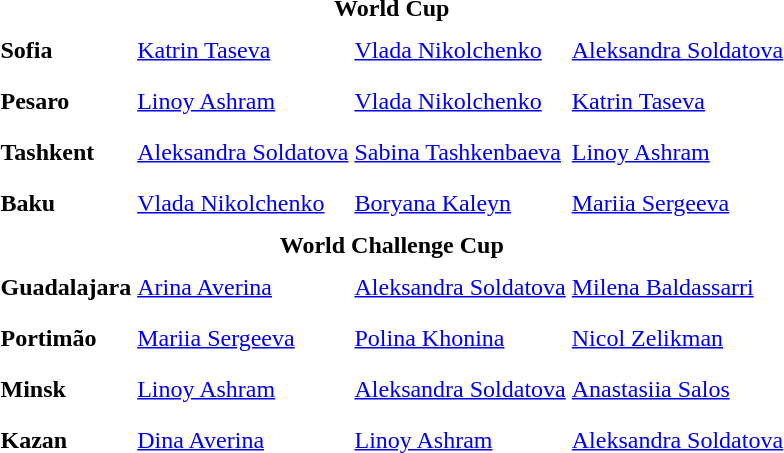<table>
<tr>
<td colspan="4" style="text-align:center;"><strong>World Cup</strong></td>
</tr>
<tr>
<th scope=row style="text-align:left">Sofia</th>
<td style="height:30px;"> <a href='#'>Katrin Taseva</a></td>
<td style="height:30px;"> <a href='#'>Vlada Nikolchenko</a></td>
<td style="height:30px;"> <a href='#'>Aleksandra Soldatova</a></td>
</tr>
<tr>
<th scope=row style="text-align:left">Pesaro</th>
<td style="height:30px;"> <a href='#'>Linoy Ashram</a></td>
<td style="height:30px;"> <a href='#'>Vlada Nikolchenko</a></td>
<td style="height:30px;"> <a href='#'>Katrin Taseva</a></td>
</tr>
<tr>
<th scope=row style="text-align:left">Tashkent</th>
<td style="height:30px;"> <a href='#'>Aleksandra Soldatova</a></td>
<td style="height:30px;"> <a href='#'>Sabina Tashkenbaeva</a></td>
<td style="height:30px;"> <a href='#'>Linoy Ashram</a></td>
</tr>
<tr>
<th scope=row style="text-align:left">Baku</th>
<td style="height:30px;"> <a href='#'>Vlada Nikolchenko</a></td>
<td style="height:30px;"> <a href='#'>Boryana Kaleyn</a></td>
<td style="height:30px;"> <a href='#'>Mariia Sergeeva</a></td>
</tr>
<tr>
<td colspan="4" style="text-align:center;"><strong>World Challenge Cup</strong></td>
</tr>
<tr>
<th scope=row style="text-align:left">Guadalajara</th>
<td style="height:30px;"> <a href='#'>Arina Averina</a></td>
<td style="height:30px;"> <a href='#'>Aleksandra Soldatova</a></td>
<td style="height:30px;"> <a href='#'>Milena Baldassarri</a></td>
</tr>
<tr>
<th scope=row style="text-align:left">Portimão</th>
<td style="height:30px;"> <a href='#'>Mariia Sergeeva</a></td>
<td style="height:30px;"> <a href='#'>Polina Khonina</a></td>
<td style="height:30px;"> <a href='#'>Nicol Zelikman</a></td>
</tr>
<tr>
<th scope=row style="text-align:left">Minsk</th>
<td style="height:30px;"> <a href='#'>Linoy Ashram</a></td>
<td style="height:30px;"> <a href='#'>Aleksandra Soldatova</a></td>
<td style="height:30px;"> <a href='#'>Anastasiia Salos</a></td>
</tr>
<tr>
<th scope=row style="text-align:left">Kazan</th>
<td style="height:30px;"> <a href='#'>Dina Averina</a></td>
<td style="height:30px;"> <a href='#'>Linoy Ashram</a></td>
<td style="height:30px;"> <a href='#'>Aleksandra Soldatova</a></td>
</tr>
<tr>
</tr>
</table>
